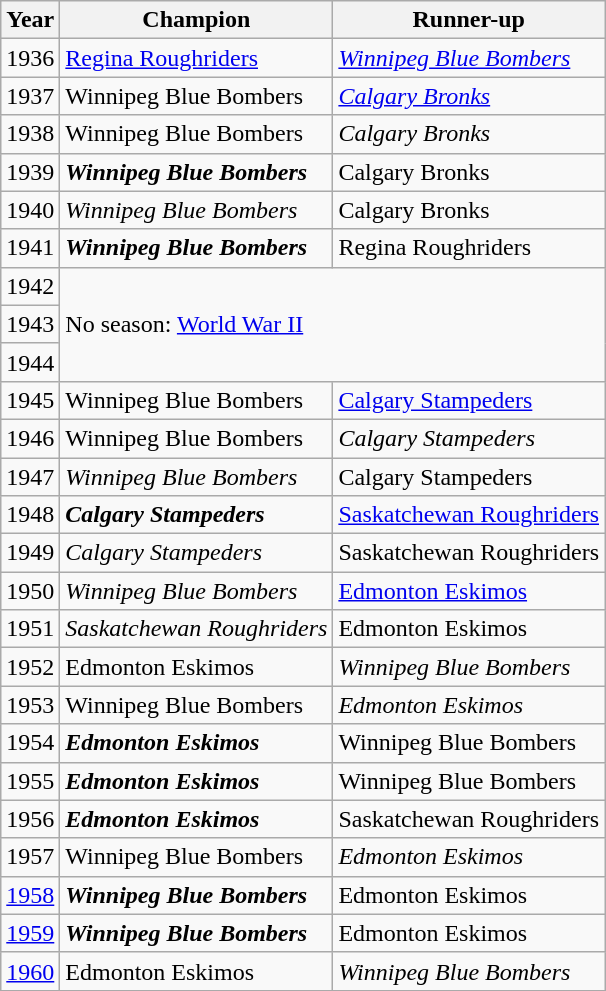<table class="wikitable">
<tr>
<th>Year</th>
<th>Champion</th>
<th>Runner-up</th>
</tr>
<tr>
<td>1936</td>
<td><a href='#'>Regina Roughriders</a></td>
<td><em><a href='#'>Winnipeg Blue Bombers</a></em></td>
</tr>
<tr>
<td>1937</td>
<td>Winnipeg Blue Bombers</td>
<td><em><a href='#'>Calgary Bronks</a></em></td>
</tr>
<tr>
<td>1938</td>
<td>Winnipeg Blue Bombers</td>
<td><em>Calgary Bronks</em></td>
</tr>
<tr>
<td>1939</td>
<td><strong><em>Winnipeg Blue Bombers</em></strong></td>
<td>Calgary Bronks</td>
</tr>
<tr>
<td>1940</td>
<td><em>Winnipeg Blue Bombers</em></td>
<td>Calgary Bronks</td>
</tr>
<tr>
<td>1941</td>
<td><strong><em>Winnipeg Blue Bombers</em></strong></td>
<td>Regina Roughriders</td>
</tr>
<tr>
<td>1942</td>
<td colspan="2" rowspan="3">No season: <a href='#'>World War II</a></td>
</tr>
<tr>
<td>1943</td>
</tr>
<tr>
<td>1944</td>
</tr>
<tr>
<td>1945</td>
<td>Winnipeg Blue Bombers</td>
<td><a href='#'>Calgary Stampeders</a></td>
</tr>
<tr>
<td>1946</td>
<td>Winnipeg Blue Bombers</td>
<td><em>Calgary Stampeders</em></td>
</tr>
<tr>
<td>1947</td>
<td><em>Winnipeg Blue Bombers</em></td>
<td>Calgary Stampeders</td>
</tr>
<tr>
<td>1948</td>
<td><strong><em>Calgary Stampeders</em></strong></td>
<td><a href='#'>Saskatchewan Roughriders</a></td>
</tr>
<tr>
<td>1949</td>
<td><em>Calgary Stampeders</em></td>
<td>Saskatchewan Roughriders</td>
</tr>
<tr>
<td>1950</td>
<td><em>Winnipeg Blue Bombers</em></td>
<td><a href='#'>Edmonton Eskimos</a></td>
</tr>
<tr>
<td>1951</td>
<td><em>Saskatchewan Roughriders</em></td>
<td>Edmonton Eskimos</td>
</tr>
<tr>
<td>1952</td>
<td>Edmonton Eskimos</td>
<td><em>Winnipeg Blue Bombers</em></td>
</tr>
<tr>
<td>1953</td>
<td>Winnipeg Blue Bombers</td>
<td><em>Edmonton Eskimos</em></td>
</tr>
<tr>
<td>1954</td>
<td><strong><em>Edmonton Eskimos</em></strong></td>
<td>Winnipeg Blue Bombers</td>
</tr>
<tr>
<td>1955</td>
<td><strong><em>Edmonton Eskimos</em></strong></td>
<td>Winnipeg Blue Bombers</td>
</tr>
<tr>
<td>1956</td>
<td><strong><em>Edmonton Eskimos</em></strong></td>
<td>Saskatchewan Roughriders</td>
</tr>
<tr>
<td>1957</td>
<td>Winnipeg Blue Bombers</td>
<td><em>Edmonton Eskimos</em></td>
</tr>
<tr>
<td><a href='#'>1958</a></td>
<td><strong><em>Winnipeg Blue Bombers</em></strong></td>
<td>Edmonton Eskimos</td>
</tr>
<tr>
<td><a href='#'>1959</a></td>
<td><strong><em>Winnipeg Blue Bombers</em></strong></td>
<td>Edmonton Eskimos</td>
</tr>
<tr>
<td><a href='#'>1960</a></td>
<td>Edmonton Eskimos</td>
<td><em>Winnipeg Blue Bombers</em></td>
</tr>
</table>
